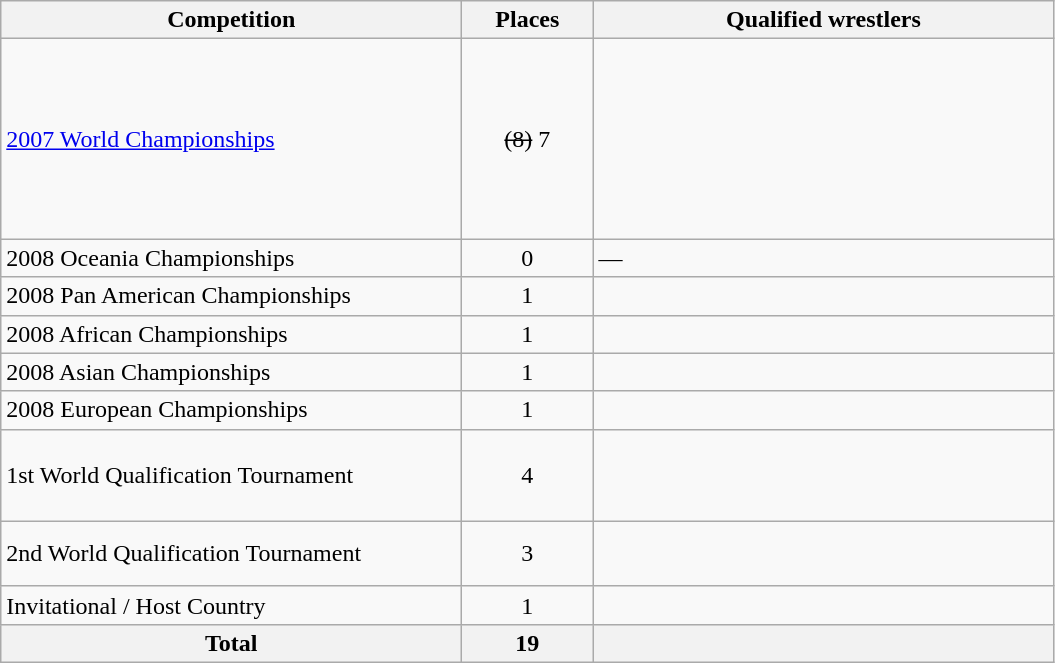<table class = "wikitable">
<tr>
<th width=300>Competition</th>
<th width=80>Places</th>
<th width=300>Qualified wrestlers</th>
</tr>
<tr>
<td><a href='#'>2007 World Championships</a></td>
<td align="center"><s>(8)</s> 7</td>
<td><br><s></s><br><br><br><br><br><br></td>
</tr>
<tr>
<td>2008 Oceania Championships</td>
<td align="center">0</td>
<td>—</td>
</tr>
<tr>
<td>2008 Pan American Championships</td>
<td align="center">1</td>
<td></td>
</tr>
<tr>
<td>2008 African Championships</td>
<td align="center">1</td>
<td></td>
</tr>
<tr>
<td>2008 Asian Championships</td>
<td align="center">1</td>
<td></td>
</tr>
<tr>
<td>2008 European Championships</td>
<td align="center">1</td>
<td></td>
</tr>
<tr>
<td>1st World Qualification Tournament</td>
<td align="center">4</td>
<td><br><br><br></td>
</tr>
<tr>
<td>2nd World Qualification Tournament</td>
<td align="center">3</td>
<td><br><br></td>
</tr>
<tr>
<td>Invitational / Host Country</td>
<td align="center">1</td>
<td></td>
</tr>
<tr>
<th>Total</th>
<th>19</th>
<th></th>
</tr>
</table>
